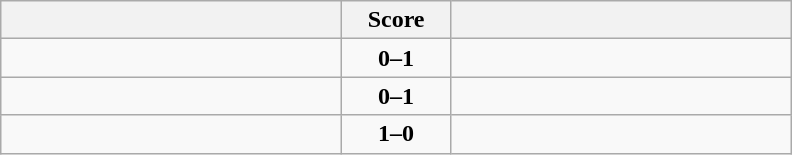<table class="wikitable" style="text-align: center;">
<tr>
<th align="right" width="220"></th>
<th width="65">Score</th>
<th align="left" width="220"></th>
</tr>
<tr>
<td align=right></td>
<td align=center><strong>0–1</strong></td>
<td align=left><strong></strong></td>
</tr>
<tr>
<td align=right></td>
<td align=center><strong>0–1</strong></td>
<td align=left><strong></strong></td>
</tr>
<tr>
<td align=right><strong></strong></td>
<td align=center><strong>1–0</strong></td>
<td align=left></td>
</tr>
</table>
